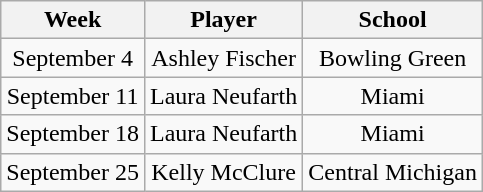<table class="wikitable" style="text-align:center;">
<tr>
<th>Week</th>
<th>Player</th>
<th>School</th>
</tr>
<tr>
<td>September 4</td>
<td>Ashley Fischer</td>
<td>Bowling Green</td>
</tr>
<tr>
<td>September 11</td>
<td>Laura Neufarth</td>
<td>Miami</td>
</tr>
<tr>
<td>September 18</td>
<td>Laura Neufarth</td>
<td>Miami</td>
</tr>
<tr>
<td>September 25</td>
<td>Kelly McClure</td>
<td>Central Michigan</td>
</tr>
</table>
